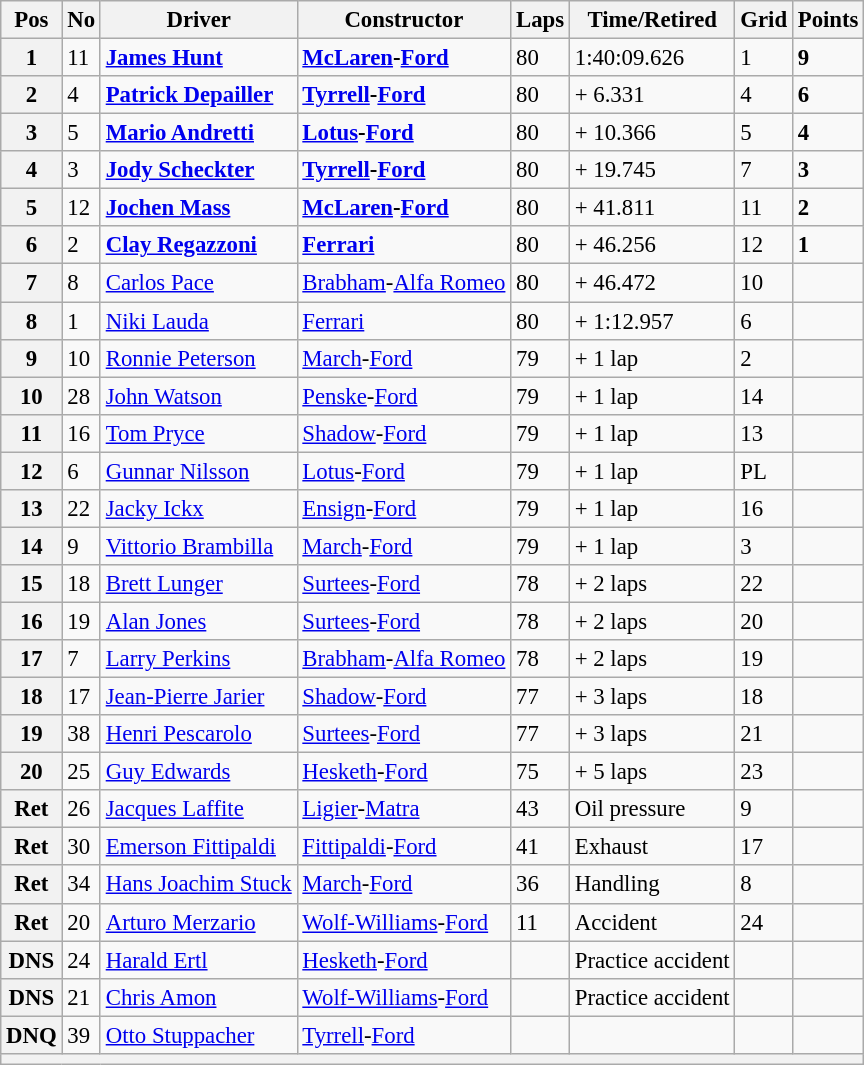<table class="wikitable" style="font-size: 95%">
<tr>
<th>Pos</th>
<th>No</th>
<th>Driver</th>
<th>Constructor</th>
<th>Laps</th>
<th>Time/Retired</th>
<th>Grid</th>
<th>Points</th>
</tr>
<tr>
<th>1</th>
<td>11</td>
<td> <strong><a href='#'>James Hunt</a></strong></td>
<td><strong><a href='#'>McLaren</a>-<a href='#'>Ford</a></strong></td>
<td>80</td>
<td>1:40:09.626</td>
<td>1</td>
<td><strong>9</strong></td>
</tr>
<tr>
<th>2</th>
<td>4</td>
<td> <strong><a href='#'>Patrick Depailler</a></strong></td>
<td><strong><a href='#'>Tyrrell</a>-<a href='#'>Ford</a></strong></td>
<td>80</td>
<td>+ 6.331</td>
<td>4</td>
<td><strong>6</strong></td>
</tr>
<tr>
<th>3</th>
<td>5</td>
<td> <strong><a href='#'>Mario Andretti</a></strong></td>
<td><strong><a href='#'>Lotus</a>-<a href='#'>Ford</a></strong></td>
<td>80</td>
<td>+ 10.366</td>
<td>5</td>
<td><strong>4</strong></td>
</tr>
<tr>
<th>4</th>
<td>3</td>
<td> <strong><a href='#'>Jody Scheckter</a></strong></td>
<td><strong><a href='#'>Tyrrell</a>-<a href='#'>Ford</a></strong></td>
<td>80</td>
<td>+ 19.745</td>
<td>7</td>
<td><strong>3</strong></td>
</tr>
<tr>
<th>5</th>
<td>12</td>
<td> <strong><a href='#'>Jochen Mass</a></strong></td>
<td><strong><a href='#'>McLaren</a>-<a href='#'>Ford</a></strong></td>
<td>80</td>
<td>+ 41.811</td>
<td>11</td>
<td><strong>2</strong></td>
</tr>
<tr>
<th>6</th>
<td>2</td>
<td> <strong><a href='#'>Clay Regazzoni</a></strong></td>
<td><strong><a href='#'>Ferrari</a></strong></td>
<td>80</td>
<td>+ 46.256</td>
<td>12</td>
<td><strong>1</strong></td>
</tr>
<tr>
<th>7</th>
<td>8</td>
<td> <a href='#'>Carlos Pace</a></td>
<td><a href='#'>Brabham</a>-<a href='#'>Alfa Romeo</a></td>
<td>80</td>
<td>+ 46.472</td>
<td>10</td>
<td></td>
</tr>
<tr>
<th>8</th>
<td>1</td>
<td> <a href='#'>Niki Lauda</a></td>
<td><a href='#'>Ferrari</a></td>
<td>80</td>
<td>+ 1:12.957</td>
<td>6</td>
<td></td>
</tr>
<tr>
<th>9</th>
<td>10</td>
<td> <a href='#'>Ronnie Peterson</a></td>
<td><a href='#'>March</a>-<a href='#'>Ford</a></td>
<td>79</td>
<td>+ 1 lap</td>
<td>2</td>
<td></td>
</tr>
<tr>
<th>10</th>
<td>28</td>
<td> <a href='#'>John Watson</a></td>
<td><a href='#'>Penske</a>-<a href='#'>Ford</a></td>
<td>79</td>
<td>+ 1 lap</td>
<td>14</td>
<td></td>
</tr>
<tr>
<th>11</th>
<td>16</td>
<td> <a href='#'>Tom Pryce</a></td>
<td><a href='#'>Shadow</a>-<a href='#'>Ford</a></td>
<td>79</td>
<td>+ 1 lap</td>
<td>13</td>
<td></td>
</tr>
<tr>
<th>12</th>
<td>6</td>
<td> <a href='#'>Gunnar Nilsson</a></td>
<td><a href='#'>Lotus</a>-<a href='#'>Ford</a></td>
<td>79</td>
<td>+ 1 lap</td>
<td>PL</td>
<td></td>
</tr>
<tr>
<th>13</th>
<td>22</td>
<td> <a href='#'>Jacky Ickx</a></td>
<td><a href='#'>Ensign</a>-<a href='#'>Ford</a></td>
<td>79</td>
<td>+ 1 lap</td>
<td>16</td>
<td></td>
</tr>
<tr>
<th>14</th>
<td>9</td>
<td> <a href='#'>Vittorio Brambilla</a></td>
<td><a href='#'>March</a>-<a href='#'>Ford</a></td>
<td>79</td>
<td>+ 1 lap</td>
<td>3</td>
<td></td>
</tr>
<tr>
<th>15</th>
<td>18</td>
<td> <a href='#'>Brett Lunger</a></td>
<td><a href='#'>Surtees</a>-<a href='#'>Ford</a></td>
<td>78</td>
<td>+ 2 laps</td>
<td>22</td>
<td></td>
</tr>
<tr>
<th>16</th>
<td>19</td>
<td> <a href='#'>Alan Jones</a></td>
<td><a href='#'>Surtees</a>-<a href='#'>Ford</a></td>
<td>78</td>
<td>+ 2 laps</td>
<td>20</td>
<td></td>
</tr>
<tr>
<th>17</th>
<td>7</td>
<td> <a href='#'>Larry Perkins</a></td>
<td><a href='#'>Brabham</a>-<a href='#'>Alfa Romeo</a></td>
<td>78</td>
<td>+ 2 laps</td>
<td>19</td>
<td></td>
</tr>
<tr>
<th>18</th>
<td>17</td>
<td> <a href='#'>Jean-Pierre Jarier</a></td>
<td><a href='#'>Shadow</a>-<a href='#'>Ford</a></td>
<td>77</td>
<td>+ 3 laps</td>
<td>18</td>
<td></td>
</tr>
<tr>
<th>19</th>
<td>38</td>
<td> <a href='#'>Henri Pescarolo</a></td>
<td><a href='#'>Surtees</a>-<a href='#'>Ford</a></td>
<td>77</td>
<td>+ 3 laps</td>
<td>21</td>
<td></td>
</tr>
<tr>
<th>20</th>
<td>25</td>
<td> <a href='#'>Guy Edwards</a></td>
<td><a href='#'>Hesketh</a>-<a href='#'>Ford</a></td>
<td>75</td>
<td>+ 5 laps</td>
<td>23</td>
<td></td>
</tr>
<tr>
<th>Ret</th>
<td>26</td>
<td> <a href='#'>Jacques Laffite</a></td>
<td><a href='#'>Ligier</a>-<a href='#'>Matra</a></td>
<td>43</td>
<td>Oil pressure</td>
<td>9</td>
<td></td>
</tr>
<tr>
<th>Ret</th>
<td>30</td>
<td> <a href='#'>Emerson Fittipaldi</a></td>
<td><a href='#'>Fittipaldi</a>-<a href='#'>Ford</a></td>
<td>41</td>
<td>Exhaust</td>
<td>17</td>
<td></td>
</tr>
<tr>
<th>Ret</th>
<td>34</td>
<td> <a href='#'>Hans Joachim Stuck</a></td>
<td><a href='#'>March</a>-<a href='#'>Ford</a></td>
<td>36</td>
<td>Handling</td>
<td>8</td>
<td></td>
</tr>
<tr>
<th>Ret</th>
<td>20</td>
<td> <a href='#'>Arturo Merzario</a></td>
<td><a href='#'>Wolf-Williams</a>-<a href='#'>Ford</a></td>
<td>11</td>
<td>Accident</td>
<td>24</td>
<td></td>
</tr>
<tr>
<th>DNS</th>
<td>24</td>
<td> <a href='#'>Harald Ertl</a></td>
<td><a href='#'>Hesketh</a>-<a href='#'>Ford</a></td>
<td></td>
<td>Practice accident</td>
<td></td>
<td></td>
</tr>
<tr>
<th>DNS</th>
<td>21</td>
<td> <a href='#'>Chris Amon</a></td>
<td><a href='#'>Wolf-Williams</a>-<a href='#'>Ford</a></td>
<td></td>
<td>Practice accident</td>
<td></td>
<td></td>
</tr>
<tr>
<th>DNQ</th>
<td>39</td>
<td> <a href='#'>Otto Stuppacher</a></td>
<td><a href='#'>Tyrrell</a>-<a href='#'>Ford</a></td>
<td></td>
<td></td>
<td></td>
<td></td>
</tr>
<tr>
<th colspan="8"></th>
</tr>
</table>
